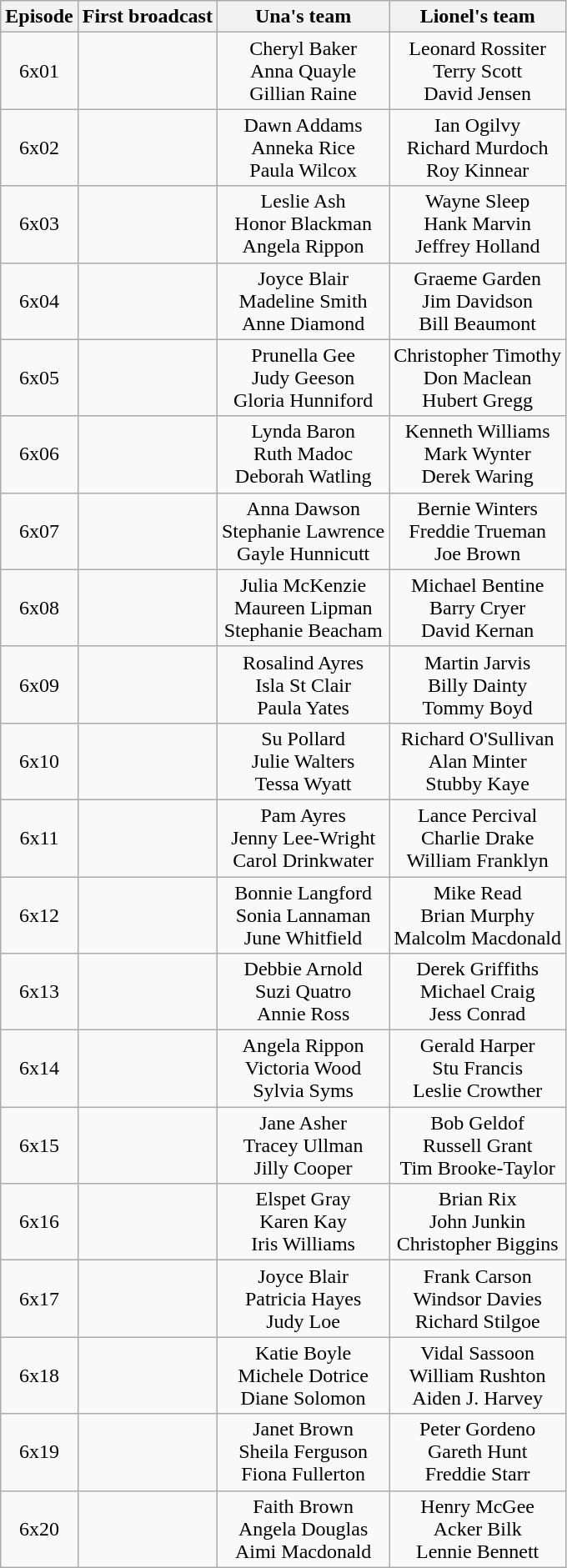<table class="wikitable plainrowheaders" style="text-align:center;">
<tr>
<th>Episode</th>
<th>First broadcast</th>
<th>Una's team</th>
<th>Lionel's team</th>
</tr>
<tr>
<td>6x01</td>
<td></td>
<td>Cheryl Baker<br>Anna Quayle<br>Gillian Raine</td>
<td>Leonard Rossiter<br>Terry Scott<br>David Jensen</td>
</tr>
<tr>
<td>6x02</td>
<td></td>
<td>Dawn Addams<br>Anneka Rice<br>Paula Wilcox</td>
<td>Ian Ogilvy<br>Richard Murdoch<br>Roy Kinnear</td>
</tr>
<tr>
<td>6x03</td>
<td></td>
<td>Leslie Ash<br>Honor Blackman<br>Angela Rippon</td>
<td>Wayne Sleep<br>Hank Marvin<br>Jeffrey Holland</td>
</tr>
<tr>
<td>6x04</td>
<td></td>
<td>Joyce Blair<br>Madeline Smith<br>Anne Diamond</td>
<td>Graeme Garden<br>Jim Davidson<br>Bill Beaumont</td>
</tr>
<tr>
<td>6x05</td>
<td></td>
<td>Prunella Gee<br>Judy Geeson<br>Gloria Hunniford</td>
<td>Christopher Timothy<br>Don Maclean<br>Hubert Gregg</td>
</tr>
<tr>
<td>6x06</td>
<td></td>
<td>Lynda Baron<br>Ruth Madoc<br>Deborah Watling</td>
<td>Kenneth Williams<br>Mark Wynter<br>Derek Waring</td>
</tr>
<tr>
<td>6x07</td>
<td></td>
<td>Anna Dawson<br>Stephanie Lawrence<br>Gayle Hunnicutt</td>
<td>Bernie Winters<br>Freddie Trueman<br>Joe Brown</td>
</tr>
<tr>
<td>6x08</td>
<td></td>
<td>Julia McKenzie<br>Maureen Lipman<br>Stephanie Beacham</td>
<td>Michael Bentine<br>Barry Cryer<br>David Kernan</td>
</tr>
<tr>
<td>6x09</td>
<td></td>
<td>Rosalind Ayres<br>Isla St Clair<br>Paula Yates</td>
<td>Martin Jarvis<br>Billy Dainty<br>Tommy Boyd</td>
</tr>
<tr>
<td>6x10</td>
<td></td>
<td>Su Pollard<br>Julie Walters<br>Tessa Wyatt</td>
<td>Richard O'Sullivan<br>Alan Minter<br>Stubby Kaye</td>
</tr>
<tr>
<td>6x11</td>
<td></td>
<td>Pam Ayres<br>Jenny Lee-Wright<br>Carol Drinkwater</td>
<td>Lance Percival<br>Charlie Drake<br>William Franklyn</td>
</tr>
<tr>
<td>6x12</td>
<td></td>
<td>Bonnie Langford<br>Sonia Lannaman<br>June Whitfield</td>
<td>Mike Read<br>Brian Murphy<br>Malcolm Macdonald</td>
</tr>
<tr>
<td>6x13</td>
<td></td>
<td>Debbie Arnold<br>Suzi Quatro<br>Annie Ross</td>
<td>Derek Griffiths<br>Michael Craig<br>Jess Conrad</td>
</tr>
<tr>
<td>6x14</td>
<td></td>
<td>Angela Rippon<br>Victoria Wood<br>Sylvia Syms</td>
<td>Gerald Harper<br>Stu Francis<br>Leslie Crowther</td>
</tr>
<tr>
<td>6x15</td>
<td></td>
<td>Jane Asher<br>Tracey Ullman<br>Jilly Cooper</td>
<td>Bob Geldof<br>Russell Grant<br>Tim Brooke-Taylor</td>
</tr>
<tr>
<td>6x16</td>
<td></td>
<td>Elspet Gray<br>Karen Kay<br>Iris Williams</td>
<td>Brian Rix<br>John Junkin<br>Christopher Biggins</td>
</tr>
<tr>
<td>6x17</td>
<td></td>
<td>Joyce Blair<br>Patricia Hayes<br>Judy Loe</td>
<td>Frank Carson<br>Windsor Davies<br>Richard Stilgoe</td>
</tr>
<tr>
<td>6x18</td>
<td></td>
<td>Katie Boyle<br>Michele Dotrice<br>Diane Solomon</td>
<td>Vidal Sassoon<br>William Rushton<br>Aiden J. Harvey</td>
</tr>
<tr>
<td>6x19</td>
<td></td>
<td>Janet Brown<br>Sheila Ferguson<br>Fiona Fullerton</td>
<td>Peter Gordeno<br>Gareth Hunt<br>Freddie Starr</td>
</tr>
<tr>
<td>6x20</td>
<td></td>
<td>Faith Brown<br>Angela Douglas<br>Aimi Macdonald</td>
<td>Henry McGee<br>Acker Bilk<br>Lennie Bennett</td>
</tr>
</table>
